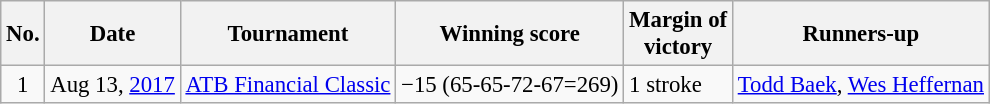<table class="wikitable" style="font-size:95%;">
<tr>
<th>No.</th>
<th>Date</th>
<th>Tournament</th>
<th>Winning score</th>
<th>Margin of<br>victory</th>
<th>Runners-up</th>
</tr>
<tr>
<td align=center>1</td>
<td align=right>Aug 13, <a href='#'>2017</a></td>
<td><a href='#'>ATB Financial Classic</a></td>
<td>−15 (65-65-72-67=269)</td>
<td>1 stroke</td>
<td> <a href='#'>Todd Baek</a>,  <a href='#'>Wes Heffernan</a></td>
</tr>
</table>
